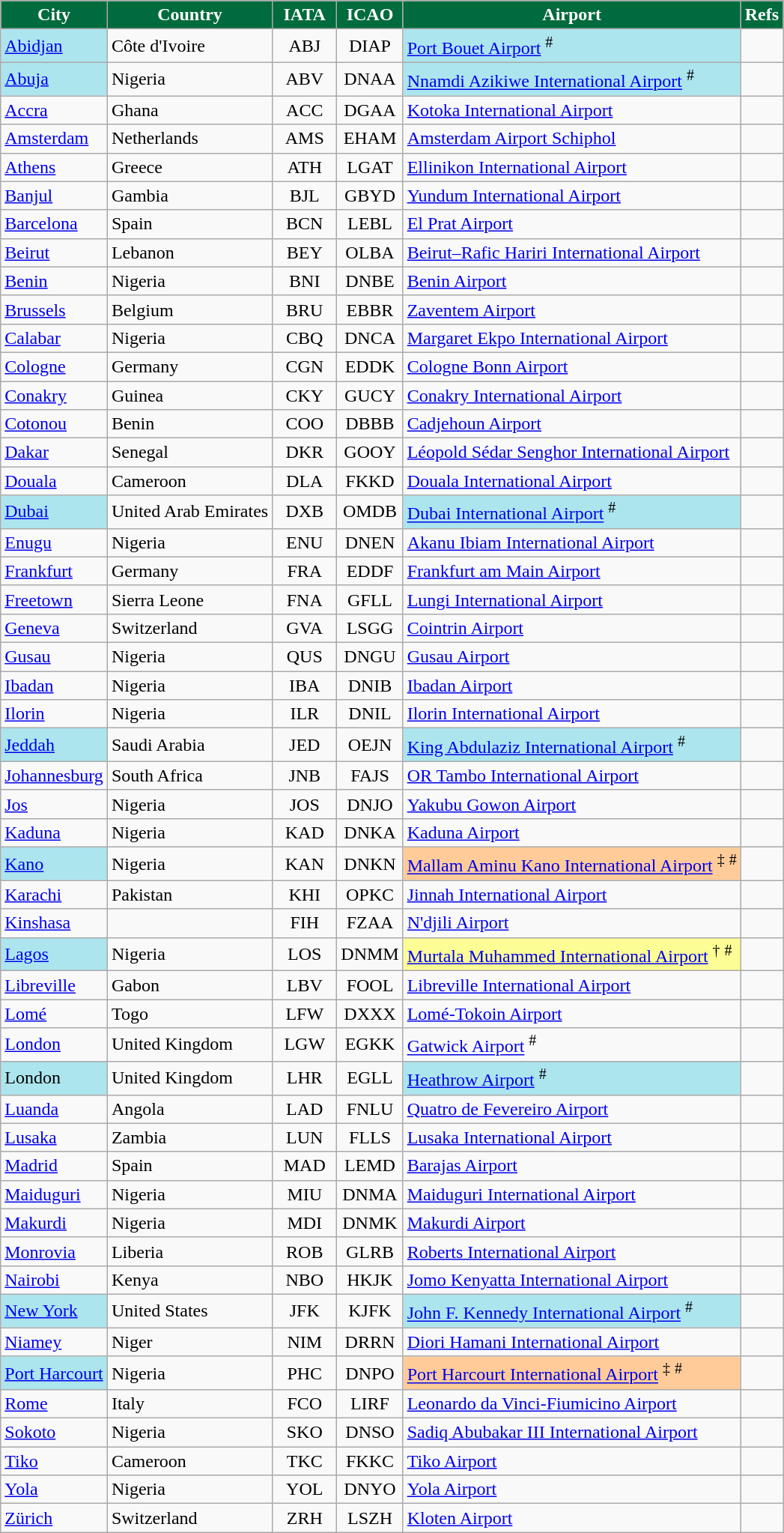<table class="wikitable sortable toccolours">
<tr>
<th style="background-color:#006B3C;color: white">City</th>
<th style="background-color:#006B3C;color: white">Country</th>
<th style="background-color:#006B3C;color: white" width=50px>IATA</th>
<th style="background-color:#006B3C;color: white" width=50px>ICAO</th>
<th style="background-color:#006B3C;color: white">Airport</th>
<th style="background-color:#006B3C;color: white" class="unsortable">Refs</th>
</tr>
<tr>
<td bgcolor=#ACE5EE><a href='#'>Abidjan</a></td>
<td>Côte d'Ivoire</td>
<td align=center>ABJ</td>
<td align=center>DIAP</td>
<td bgcolor=#ACE5EE><a href='#'>Port Bouet Airport</a> <sup>#</sup></td>
<td align=center></td>
</tr>
<tr>
<td bgcolor=#ACE5EE><a href='#'>Abuja</a></td>
<td>Nigeria</td>
<td align=center>ABV</td>
<td align=center>DNAA</td>
<td bgcolor=#ACE5EE><a href='#'>Nnamdi Azikiwe International Airport</a> <sup>#</sup></td>
<td align=center></td>
</tr>
<tr>
<td><a href='#'>Accra</a></td>
<td>Ghana</td>
<td align=center>ACC</td>
<td align=center>DGAA</td>
<td><a href='#'>Kotoka International Airport</a></td>
<td align=center></td>
</tr>
<tr>
<td><a href='#'>Amsterdam</a></td>
<td>Netherlands</td>
<td align=center>AMS</td>
<td align=center>EHAM</td>
<td><a href='#'>Amsterdam Airport Schiphol</a></td>
<td align=center></td>
</tr>
<tr>
<td><a href='#'>Athens</a></td>
<td>Greece</td>
<td align=center>ATH</td>
<td align=center>LGAT</td>
<td><a href='#'>Ellinikon International Airport</a></td>
<td align=center></td>
</tr>
<tr>
<td><a href='#'>Banjul</a></td>
<td>Gambia</td>
<td align=center>BJL</td>
<td align=center>GBYD</td>
<td><a href='#'>Yundum International Airport</a></td>
<td align=center></td>
</tr>
<tr>
<td><a href='#'>Barcelona</a></td>
<td>Spain</td>
<td align=center>BCN</td>
<td align=center>LEBL</td>
<td><a href='#'>El Prat Airport</a></td>
<td align=center></td>
</tr>
<tr>
<td><a href='#'>Beirut</a></td>
<td>Lebanon</td>
<td align=center>BEY</td>
<td align=center>OLBA</td>
<td><a href='#'>Beirut–Rafic Hariri International Airport</a></td>
<td align=center></td>
</tr>
<tr>
<td><a href='#'>Benin</a></td>
<td>Nigeria</td>
<td align=center>BNI</td>
<td align=center>DNBE</td>
<td><a href='#'>Benin Airport</a></td>
<td align=center></td>
</tr>
<tr>
<td><a href='#'>Brussels</a></td>
<td>Belgium</td>
<td align=center>BRU</td>
<td align=center>EBBR</td>
<td><a href='#'>Zaventem Airport</a></td>
<td align=center></td>
</tr>
<tr>
<td><a href='#'>Calabar</a></td>
<td>Nigeria</td>
<td align=center>CBQ</td>
<td align=center>DNCA</td>
<td><a href='#'>Margaret Ekpo International Airport</a></td>
<td align=center></td>
</tr>
<tr>
<td><a href='#'>Cologne</a></td>
<td>Germany</td>
<td align=center>CGN</td>
<td align=center>EDDK</td>
<td><a href='#'>Cologne Bonn Airport</a></td>
<td align=center></td>
</tr>
<tr>
<td><a href='#'>Conakry</a></td>
<td>Guinea</td>
<td align=center>CKY</td>
<td align=center>GUCY</td>
<td><a href='#'>Conakry International Airport</a></td>
<td align=center></td>
</tr>
<tr>
<td><a href='#'>Cotonou</a></td>
<td>Benin</td>
<td align=center>COO</td>
<td align=center>DBBB</td>
<td><a href='#'>Cadjehoun Airport</a></td>
<td align=center></td>
</tr>
<tr>
<td><a href='#'>Dakar</a></td>
<td>Senegal</td>
<td align=center>DKR</td>
<td align=center>GOOY</td>
<td><a href='#'>Léopold Sédar Senghor International Airport</a></td>
<td align=center></td>
</tr>
<tr>
<td><a href='#'>Douala</a></td>
<td>Cameroon</td>
<td align=center>DLA</td>
<td align=center>FKKD</td>
<td><a href='#'>Douala International Airport</a></td>
<td align=center></td>
</tr>
<tr>
<td bgcolor=#ACE5EE><a href='#'>Dubai</a></td>
<td>United Arab Emirates</td>
<td align=center>DXB</td>
<td align=center>OMDB</td>
<td bgcolor=#ACE5EE><a href='#'>Dubai International Airport</a> <sup>#</sup></td>
<td align=center></td>
</tr>
<tr>
<td><a href='#'>Enugu</a></td>
<td>Nigeria</td>
<td align=center>ENU</td>
<td align=center>DNEN</td>
<td><a href='#'>Akanu Ibiam International Airport</a></td>
<td align=center></td>
</tr>
<tr>
<td><a href='#'>Frankfurt</a></td>
<td>Germany</td>
<td align=center>FRA</td>
<td align=center>EDDF</td>
<td><a href='#'>Frankfurt am Main Airport</a></td>
<td align=center></td>
</tr>
<tr>
<td><a href='#'>Freetown</a></td>
<td>Sierra Leone</td>
<td align=center>FNA</td>
<td align=center>GFLL</td>
<td><a href='#'>Lungi International Airport</a></td>
<td align=center></td>
</tr>
<tr>
<td><a href='#'>Geneva</a></td>
<td>Switzerland</td>
<td align=center>GVA</td>
<td align=center>LSGG</td>
<td><a href='#'>Cointrin Airport</a></td>
<td align=center></td>
</tr>
<tr>
<td><a href='#'>Gusau</a></td>
<td>Nigeria</td>
<td align=center>QUS</td>
<td align=center>DNGU</td>
<td><a href='#'>Gusau Airport</a></td>
<td align=center></td>
</tr>
<tr>
<td><a href='#'>Ibadan</a></td>
<td>Nigeria</td>
<td align=center>IBA</td>
<td align=center>DNIB</td>
<td><a href='#'>Ibadan Airport</a></td>
<td align=center></td>
</tr>
<tr>
<td><a href='#'>Ilorin</a></td>
<td>Nigeria</td>
<td align=center>ILR</td>
<td align=center>DNIL</td>
<td><a href='#'>Ilorin International Airport</a></td>
<td align=center></td>
</tr>
<tr>
<td bgcolor=#ACE5EE><a href='#'>Jeddah</a></td>
<td>Saudi Arabia</td>
<td align=center>JED</td>
<td align=center>OEJN</td>
<td bgcolor=#ACE5EE><a href='#'>King Abdulaziz International Airport</a> <sup>#</sup></td>
<td align=center></td>
</tr>
<tr>
<td><a href='#'>Johannesburg</a></td>
<td>South Africa</td>
<td align=center>JNB</td>
<td align=center>FAJS</td>
<td><a href='#'>OR Tambo International Airport</a></td>
<td align=center></td>
</tr>
<tr>
<td><a href='#'>Jos</a></td>
<td>Nigeria</td>
<td align=center>JOS</td>
<td align=center>DNJO</td>
<td><a href='#'>Yakubu Gowon Airport</a></td>
<td align=center></td>
</tr>
<tr>
<td><a href='#'>Kaduna</a></td>
<td>Nigeria</td>
<td align=center>KAD</td>
<td align=center>DNKA</td>
<td><a href='#'>Kaduna Airport</a></td>
<td align=center></td>
</tr>
<tr>
<td bgcolor=#ACE5EE><a href='#'>Kano</a></td>
<td>Nigeria</td>
<td align=center>KAN</td>
<td align=center>DNKN</td>
<td bgcolor=#FFCC99><a href='#'>Mallam Aminu Kano International Airport</a> <sup>‡</sup> <sup>#</sup></td>
<td align=center></td>
</tr>
<tr>
<td><a href='#'>Karachi</a></td>
<td>Pakistan</td>
<td align=center>KHI</td>
<td align=center>OPKC</td>
<td><a href='#'>Jinnah International Airport</a></td>
<td align=center></td>
</tr>
<tr>
<td><a href='#'>Kinshasa</a></td>
<td></td>
<td align=center>FIH</td>
<td align=center>FZAA</td>
<td><a href='#'>N'djili Airport</a></td>
<td align=center></td>
</tr>
<tr>
<td bgcolor=#ACE5EE><a href='#'>Lagos</a></td>
<td>Nigeria</td>
<td align=center>LOS</td>
<td align=center>DNMM</td>
<td bgcolor=#FDFD96><a href='#'>Murtala Muhammed International Airport</a> <sup>†</sup> <sup>#</sup></td>
<td align=center></td>
</tr>
<tr>
<td><a href='#'>Libreville</a></td>
<td>Gabon</td>
<td align=center>LBV</td>
<td align=center>FOOL</td>
<td><a href='#'>Libreville International Airport</a></td>
<td align=center></td>
</tr>
<tr>
<td><a href='#'>Lomé</a></td>
<td>Togo</td>
<td align=center>LFW</td>
<td align=center>DXXX</td>
<td><a href='#'>Lomé-Tokoin Airport</a></td>
<td align=center></td>
</tr>
<tr>
<td><a href='#'>London</a></td>
<td>United Kingdom</td>
<td align=center>LGW</td>
<td align=center>EGKK</td>
<td><a href='#'>Gatwick Airport</a> <sup>#</sup></td>
<td align=center></td>
</tr>
<tr>
<td bgcolor=#ACE5EE>London</td>
<td>United Kingdom</td>
<td align=center>LHR</td>
<td align=center>EGLL</td>
<td bgcolor=#ACE5EE><a href='#'>Heathrow Airport</a> <sup>#</sup></td>
<td align=center></td>
</tr>
<tr>
<td><a href='#'>Luanda</a></td>
<td>Angola</td>
<td align=center>LAD</td>
<td align=center>FNLU</td>
<td><a href='#'>Quatro de Fevereiro Airport</a></td>
<td align=center></td>
</tr>
<tr>
<td><a href='#'>Lusaka</a></td>
<td>Zambia</td>
<td align=center>LUN</td>
<td align=center>FLLS</td>
<td><a href='#'>Lusaka International Airport</a></td>
<td align=center></td>
</tr>
<tr>
<td><a href='#'>Madrid</a></td>
<td>Spain</td>
<td align=center>MAD</td>
<td align=center>LEMD</td>
<td><a href='#'>Barajas Airport</a></td>
<td align=center></td>
</tr>
<tr>
<td><a href='#'>Maiduguri</a></td>
<td>Nigeria</td>
<td align=center>MIU</td>
<td align=center>DNMA</td>
<td><a href='#'>Maiduguri International Airport</a></td>
<td align=center></td>
</tr>
<tr>
<td><a href='#'>Makurdi</a></td>
<td>Nigeria</td>
<td align=center>MDI</td>
<td align=center>DNMK</td>
<td><a href='#'>Makurdi Airport</a></td>
<td align=center></td>
</tr>
<tr>
<td><a href='#'>Monrovia</a></td>
<td>Liberia</td>
<td align=center>ROB</td>
<td align=center>GLRB</td>
<td><a href='#'>Roberts International Airport</a></td>
<td align=center></td>
</tr>
<tr>
<td><a href='#'>Nairobi</a></td>
<td>Kenya</td>
<td align=center>NBO</td>
<td align=center>HKJK</td>
<td><a href='#'>Jomo Kenyatta International Airport</a></td>
<td align=center></td>
</tr>
<tr>
<td bgcolor=#ACE5EE><a href='#'>New York</a></td>
<td>United States</td>
<td align=center>JFK</td>
<td align=center>KJFK</td>
<td bgcolor=#ACE5EE><a href='#'>John F. Kennedy International Airport</a> <sup>#</sup></td>
<td align=center></td>
</tr>
<tr>
<td><a href='#'>Niamey</a></td>
<td>Niger</td>
<td align=center>NIM</td>
<td align=center>DRRN</td>
<td><a href='#'>Diori Hamani International Airport</a></td>
<td align=center></td>
</tr>
<tr>
<td bgcolor=#ACE5EE><a href='#'>Port Harcourt</a></td>
<td>Nigeria</td>
<td align=center>PHC</td>
<td align=center>DNPO</td>
<td bgcolor=#FFCC99><a href='#'>Port Harcourt International Airport</a> <sup>‡</sup> <sup>#</sup></td>
<td align=center></td>
</tr>
<tr>
<td><a href='#'>Rome</a></td>
<td>Italy</td>
<td align=center>FCO</td>
<td align=center>LIRF</td>
<td><a href='#'>Leonardo da Vinci-Fiumicino Airport</a></td>
<td align=center></td>
</tr>
<tr>
<td><a href='#'>Sokoto</a></td>
<td>Nigeria</td>
<td align=center>SKO</td>
<td align=center>DNSO</td>
<td><a href='#'>Sadiq Abubakar III International Airport</a></td>
<td align=center></td>
</tr>
<tr>
<td><a href='#'>Tiko</a></td>
<td>Cameroon</td>
<td align=center>TKC</td>
<td align=center>FKKC</td>
<td><a href='#'>Tiko Airport</a></td>
<td align=center></td>
</tr>
<tr>
<td><a href='#'>Yola</a></td>
<td>Nigeria</td>
<td align=center>YOL</td>
<td align=center>DNYO</td>
<td><a href='#'>Yola Airport</a></td>
<td align=center></td>
</tr>
<tr>
<td><a href='#'>Zürich</a></td>
<td>Switzerland</td>
<td align=center>ZRH</td>
<td align=center>LSZH</td>
<td><a href='#'>Kloten Airport</a></td>
<td align=center></td>
</tr>
</table>
